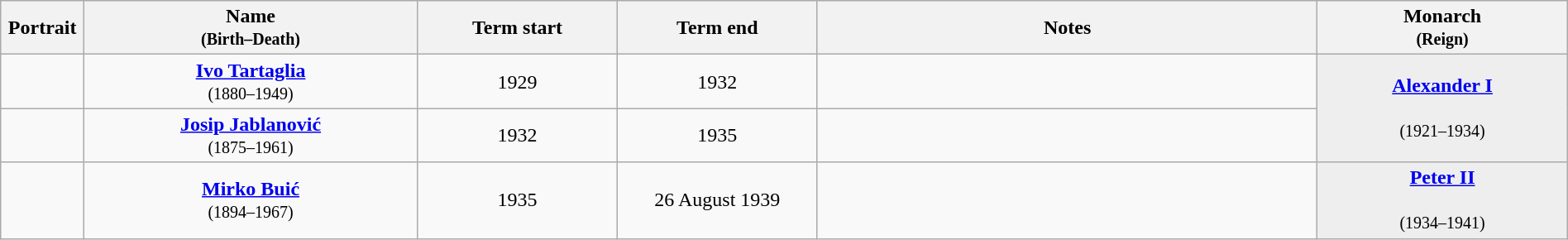<table class="wikitable" style="text-align:center" width=100%>
<tr>
<th width=5%>Portrait</th>
<th width=20%>Name<small><br>(Birth–Death)</small></th>
<th width=12%>Term start</th>
<th width=12%>Term end</th>
<th width=30%>Notes</th>
<th width=15%>Monarch<br><small>(Reign)</small></th>
</tr>
<tr>
<td></td>
<td><strong><a href='#'>Ivo Tartaglia</a></strong><br><small>(1880–1949)</small></td>
<td>1929</td>
<td>1932</td>
<td></td>
<td rowspan="2" bgcolor="#EEEEEE"><strong><a href='#'>Alexander I</a></strong><br><br><small>(1921–1934)</small></td>
</tr>
<tr>
<td></td>
<td><strong><a href='#'>Josip Jablanović</a></strong><br><small>(1875–1961)</small></td>
<td>1932</td>
<td>1935</td>
<td></td>
</tr>
<tr>
<td></td>
<td><strong><a href='#'>Mirko Buić</a></strong><br><small>(1894–1967)</small></td>
<td>1935</td>
<td>26 August 1939</td>
<td></td>
<td bgcolor="#EEEEEE"><strong><a href='#'>Peter II</a></strong><br><br><small>(1934–1941)</small></td>
</tr>
</table>
